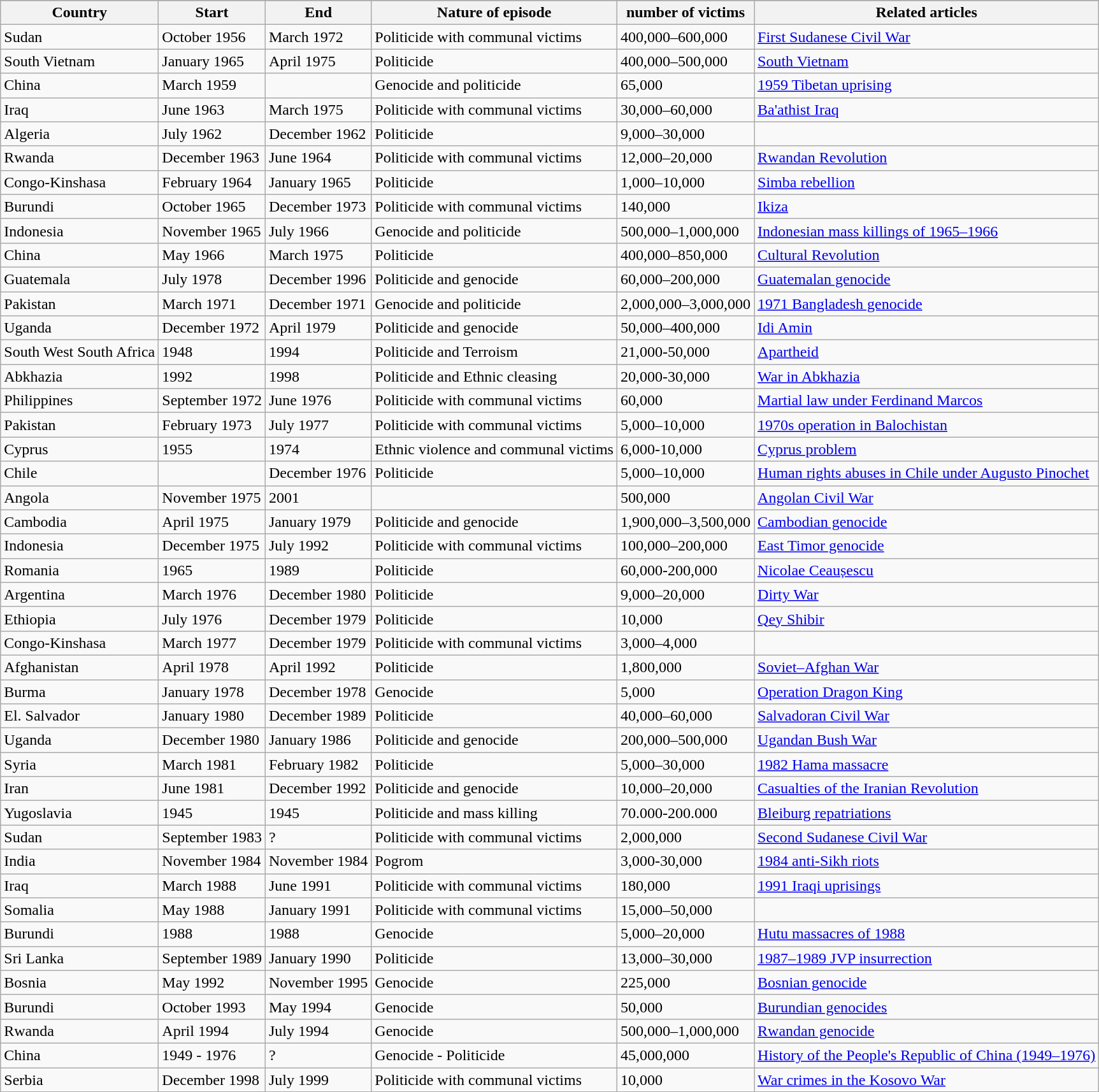<table class="sortable wikitable">
<tr>
</tr>
<tr>
<th>Country</th>
<th data-sort-type="date">Start</th>
<th data-sort-type="date">End</th>
<th>Nature of episode</th>
<th> number of victims</th>
<th>Related articles</th>
</tr>
<tr>
<td>Sudan</td>
<td>October 1956</td>
<td>March 1972</td>
<td>Politicide with communal victims</td>
<td>400,000–600,000</td>
<td><a href='#'>First Sudanese Civil War</a></td>
</tr>
<tr>
<td>South Vietnam</td>
<td>January 1965</td>
<td>April 1975</td>
<td>Politicide</td>
<td>400,000–500,000</td>
<td><a href='#'>South Vietnam</a></td>
</tr>
<tr>
<td>China</td>
<td>March 1959</td>
<td></td>
<td>Genocide and politicide</td>
<td>65,000</td>
<td><a href='#'>1959 Tibetan uprising</a></td>
</tr>
<tr>
<td>Iraq</td>
<td>June 1963</td>
<td>March 1975</td>
<td>Politicide with communal victims</td>
<td>30,000–60,000</td>
<td><a href='#'>Ba'athist Iraq</a></td>
</tr>
<tr>
<td>Algeria</td>
<td>July 1962</td>
<td>December 1962</td>
<td>Politicide</td>
<td>9,000–30,000</td>
<td></td>
</tr>
<tr>
<td>Rwanda</td>
<td>December 1963</td>
<td>June 1964</td>
<td>Politicide with communal victims</td>
<td>12,000–20,000</td>
<td><a href='#'>Rwandan Revolution</a></td>
</tr>
<tr>
<td>Congo-Kinshasa</td>
<td>February 1964</td>
<td>January 1965</td>
<td>Politicide</td>
<td>1,000–10,000</td>
<td><a href='#'>Simba rebellion</a></td>
</tr>
<tr>
<td>Burundi</td>
<td>October 1965</td>
<td>December 1973</td>
<td>Politicide with communal victims</td>
<td>140,000</td>
<td><a href='#'>Ikiza</a></td>
</tr>
<tr>
<td>Indonesia</td>
<td>November 1965</td>
<td>July 1966</td>
<td>Genocide and politicide</td>
<td>500,000–1,000,000</td>
<td><a href='#'>Indonesian mass killings of 1965–1966</a></td>
</tr>
<tr>
<td>China</td>
<td>May 1966</td>
<td>March 1975</td>
<td>Politicide</td>
<td>400,000–850,000</td>
<td><a href='#'>Cultural Revolution</a></td>
</tr>
<tr>
<td>Guatemala</td>
<td>July 1978</td>
<td>December 1996</td>
<td>Politicide and genocide</td>
<td>60,000–200,000</td>
<td><a href='#'>Guatemalan genocide</a></td>
</tr>
<tr>
<td>Pakistan</td>
<td>March 1971</td>
<td>December 1971</td>
<td>Genocide and politicide</td>
<td>2,000,000–3,000,000</td>
<td><a href='#'>1971 Bangladesh genocide</a></td>
</tr>
<tr>
<td>Uganda</td>
<td>December 1972</td>
<td>April 1979</td>
<td>Politicide and genocide</td>
<td>50,000–400,000</td>
<td><a href='#'>Idi Amin</a></td>
</tr>
<tr>
<td>South West South Africa</td>
<td>1948</td>
<td>1994</td>
<td>Politicide and Terroism</td>
<td>21,000-50,000</td>
<td><a href='#'>Apartheid</a></td>
</tr>
<tr>
<td>Abkhazia</td>
<td>1992</td>
<td>1998</td>
<td>Politicide and Ethnic cleasing</td>
<td>20,000-30,000</td>
<td><a href='#'>War in Abkhazia</a></td>
</tr>
<tr>
<td>Philippines</td>
<td>September 1972</td>
<td>June 1976</td>
<td>Politicide with communal victims</td>
<td>60,000</td>
<td><a href='#'>Martial law under Ferdinand Marcos</a></td>
</tr>
<tr>
<td>Pakistan</td>
<td>February 1973</td>
<td>July 1977</td>
<td>Politicide with communal victims</td>
<td>5,000–10,000</td>
<td><a href='#'>1970s operation in Balochistan</a></td>
</tr>
<tr>
<td>Cyprus</td>
<td>1955</td>
<td>1974</td>
<td>Ethnic violence and communal victims</td>
<td>6,000-10,000</td>
<td><a href='#'>Cyprus problem</a></td>
</tr>
<tr>
<td>Chile</td>
<td></td>
<td>December 1976</td>
<td>Politicide</td>
<td>5,000–10,000</td>
<td><a href='#'>Human rights abuses in Chile under Augusto Pinochet</a></td>
</tr>
<tr>
<td>Angola</td>
<td>November 1975</td>
<td>2001</td>
<td></td>
<td>500,000</td>
<td><a href='#'>Angolan Civil War</a></td>
</tr>
<tr>
<td>Cambodia</td>
<td>April 1975</td>
<td>January 1979</td>
<td>Politicide and genocide</td>
<td>1,900,000–3,500,000</td>
<td><a href='#'>Cambodian genocide</a></td>
</tr>
<tr>
<td>Indonesia</td>
<td>December 1975</td>
<td>July 1992</td>
<td>Politicide with communal victims</td>
<td>100,000–200,000</td>
<td><a href='#'>East Timor genocide</a></td>
</tr>
<tr>
<td>Romania</td>
<td>1965</td>
<td>1989</td>
<td>Politicide</td>
<td>60,000-200,000</td>
<td><a href='#'>Nicolae Ceaușescu</a></td>
</tr>
<tr>
<td>Argentina</td>
<td>March 1976</td>
<td>December 1980</td>
<td>Politicide</td>
<td>9,000–20,000</td>
<td><a href='#'>Dirty War</a></td>
</tr>
<tr>
<td>Ethiopia</td>
<td>July 1976</td>
<td>December 1979</td>
<td>Politicide</td>
<td>10,000</td>
<td><a href='#'>Qey Shibir</a></td>
</tr>
<tr>
<td>Congo-Kinshasa</td>
<td>March 1977</td>
<td>December 1979</td>
<td>Politicide with communal victims</td>
<td>3,000–4,000</td>
<td></td>
</tr>
<tr>
<td>Afghanistan</td>
<td>April 1978</td>
<td>April 1992</td>
<td>Politicide</td>
<td>1,800,000</td>
<td><a href='#'>Soviet–Afghan War</a></td>
</tr>
<tr>
<td>Burma</td>
<td>January 1978</td>
<td>December 1978</td>
<td>Genocide</td>
<td>5,000</td>
<td><a href='#'>Operation Dragon King</a></td>
</tr>
<tr>
<td>El. Salvador</td>
<td>January 1980</td>
<td>December 1989</td>
<td>Politicide</td>
<td>40,000–60,000</td>
<td><a href='#'>Salvadoran Civil War</a></td>
</tr>
<tr>
<td>Uganda</td>
<td>December 1980</td>
<td>January 1986</td>
<td>Politicide and genocide</td>
<td>200,000–500,000</td>
<td><a href='#'>Ugandan Bush War</a></td>
</tr>
<tr>
<td>Syria</td>
<td>March 1981</td>
<td>February 1982</td>
<td>Politicide</td>
<td>5,000–30,000</td>
<td><a href='#'>1982 Hama massacre</a></td>
</tr>
<tr>
<td>Iran</td>
<td>June 1981</td>
<td>December 1992</td>
<td>Politicide and genocide</td>
<td>10,000–20,000</td>
<td><a href='#'>Casualties of the Iranian Revolution</a><br></td>
</tr>
<tr>
<td>Yugoslavia</td>
<td>1945</td>
<td>1945</td>
<td>Politicide and mass killing</td>
<td>70.000-200.000</td>
<td><a href='#'>Bleiburg repatriations</a></td>
</tr>
<tr>
<td>Sudan</td>
<td>September 1983</td>
<td>?</td>
<td>Politicide with communal victims</td>
<td>2,000,000</td>
<td><a href='#'>Second Sudanese Civil War</a></td>
</tr>
<tr>
<td>India</td>
<td>November 1984</td>
<td>November 1984</td>
<td>Pogrom</td>
<td>3,000-30,000</td>
<td><a href='#'>1984 anti-Sikh riots</a></td>
</tr>
<tr>
<td>Iraq</td>
<td>March 1988</td>
<td>June 1991</td>
<td>Politicide with communal victims</td>
<td>180,000</td>
<td><a href='#'>1991 Iraqi uprisings</a></td>
</tr>
<tr>
<td>Somalia</td>
<td>May 1988</td>
<td>January 1991</td>
<td>Politicide with communal victims</td>
<td>15,000–50,000</td>
<td></td>
</tr>
<tr>
<td>Burundi</td>
<td>1988</td>
<td>1988</td>
<td>Genocide</td>
<td>5,000–20,000</td>
<td><a href='#'>Hutu massacres of 1988</a></td>
</tr>
<tr>
<td>Sri Lanka</td>
<td>September 1989</td>
<td>January 1990</td>
<td>Politicide</td>
<td>13,000–30,000</td>
<td><a href='#'>1987–1989 JVP insurrection</a></td>
</tr>
<tr>
<td>Bosnia</td>
<td>May 1992</td>
<td>November 1995</td>
<td>Genocide</td>
<td>225,000</td>
<td><a href='#'>Bosnian genocide</a></td>
</tr>
<tr>
<td>Burundi</td>
<td>October 1993</td>
<td>May 1994</td>
<td>Genocide</td>
<td>50,000</td>
<td><a href='#'>Burundian genocides</a></td>
</tr>
<tr>
<td>Rwanda</td>
<td>April 1994</td>
<td>July 1994</td>
<td>Genocide</td>
<td>500,000–1,000,000</td>
<td><a href='#'>Rwandan genocide</a></td>
</tr>
<tr>
<td>China</td>
<td>1949 - 1976</td>
<td>?</td>
<td>Genocide - Politicide</td>
<td>45,000,000</td>
<td><a href='#'>History of the People's Republic of China (1949–1976)</a></td>
</tr>
<tr>
<td>Serbia</td>
<td>December 1998</td>
<td>July 1999</td>
<td>Politicide with communal victims</td>
<td>10,000</td>
<td><a href='#'>War crimes in the Kosovo War</a></td>
</tr>
<tr>
</tr>
</table>
